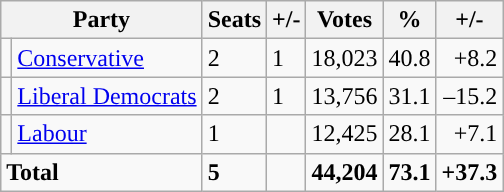<table class="wikitable sortable">
<tr>
<th colspan="2">Party</th>
<th>Seats</th>
<th>+/-</th>
<th>Votes</th>
<th>%</th>
<th>+/-</th>
</tr>
<tr>
<td style="background-color: "></td>
<td><a href='#'>Conservative</a></td>
<td>2</td>
<td> 1</td>
<td style="text-align:right;">18,023</td>
<td style="text-align:right;">40.8</td>
<td style="text-align:right;">+8.2</td>
</tr>
<tr>
<td style="background-color: "></td>
<td><a href='#'>Liberal Democrats</a></td>
<td>2</td>
<td> 1</td>
<td style="text-align:right;">13,756</td>
<td style="text-align:right;">31.1</td>
<td style="text-align:right;">–15.2</td>
</tr>
<tr>
<td style="background-color: "></td>
<td><a href='#'>Labour</a></td>
<td>1</td>
<td></td>
<td style="text-align:right;">12,425</td>
<td style="text-align:right;">28.1</td>
<td style="text-align:right;">+7.1</td>
</tr>
<tr>
<td colspan="2"><strong>Total</strong></td>
<td><strong>5</strong></td>
<td></td>
<td style="text-align:right;"><strong>44,204</strong></td>
<td style="text-align:right;"><strong>73.1</strong></td>
<td style="text-align:right;"><strong>+37.3</strong></td>
</tr>
</table>
